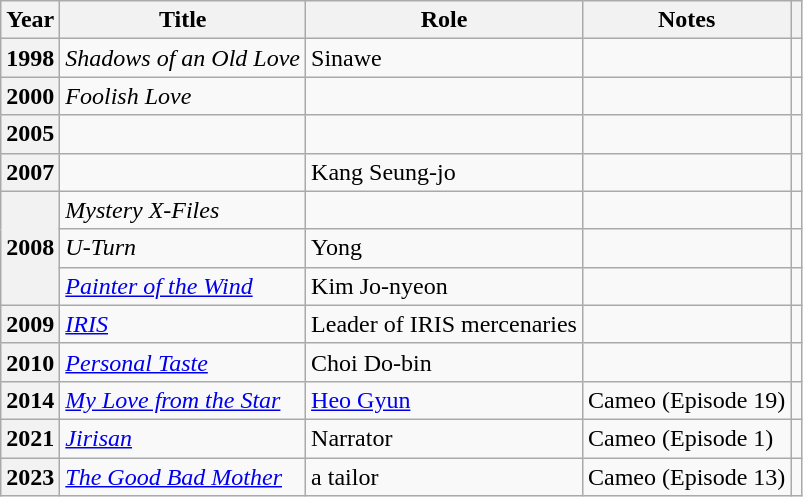<table class="wikitable plainrowheaders sortable">
<tr>
<th scope="col">Year</th>
<th scope="col">Title</th>
<th scope="col">Role</th>
<th scope="col">Notes</th>
<th scope="col" class="unsortable"></th>
</tr>
<tr>
<th scope="row">1998</th>
<td><em>Shadows of an Old Love</em></td>
<td>Sinawe</td>
<td></td>
<td style="text-align:center"></td>
</tr>
<tr>
<th scope="row">2000</th>
<td><em>Foolish Love</em></td>
<td></td>
<td></td>
<td style="text-align:center"></td>
</tr>
<tr>
<th scope="row">2005</th>
<td><em></em></td>
<td></td>
<td></td>
<td style="text-align:center"></td>
</tr>
<tr>
<th scope="row">2007</th>
<td><em></em></td>
<td>Kang Seung-jo</td>
<td></td>
<td style="text-align:center"></td>
</tr>
<tr>
<th scope="row" rowspan="3">2008</th>
<td><em>Mystery X-Files</em></td>
<td></td>
<td></td>
<td style="text-align:center"></td>
</tr>
<tr>
<td><em>U-Turn</em></td>
<td>Yong</td>
<td></td>
<td style="text-align:center"></td>
</tr>
<tr>
<td><em><a href='#'>Painter of the Wind</a></em></td>
<td>Kim Jo-nyeon</td>
<td></td>
<td style="text-align:center"></td>
</tr>
<tr>
<th scope="row">2009</th>
<td><em><a href='#'>IRIS</a></em></td>
<td>Leader of IRIS mercenaries</td>
<td></td>
<td style="text-align:center"></td>
</tr>
<tr>
<th scope="row">2010</th>
<td><em><a href='#'>Personal Taste</a></em></td>
<td>Choi Do-bin</td>
<td></td>
<td style="text-align:center"></td>
</tr>
<tr>
<th scope="row">2014</th>
<td><em><a href='#'>My Love from the Star</a></em></td>
<td><a href='#'>Heo Gyun</a></td>
<td>Cameo (Episode 19)</td>
<td style="text-align:center"></td>
</tr>
<tr>
<th scope="row">2021</th>
<td><em><a href='#'>Jirisan</a></em></td>
<td>Narrator</td>
<td>Cameo (Episode 1)</td>
<td style="text-align:center"></td>
</tr>
<tr>
<th scope="row">2023</th>
<td><em><a href='#'>The Good Bad Mother</a></em></td>
<td>a tailor</td>
<td>Cameo (Episode 13)</td>
<td style="text-align:center"></td>
</tr>
</table>
